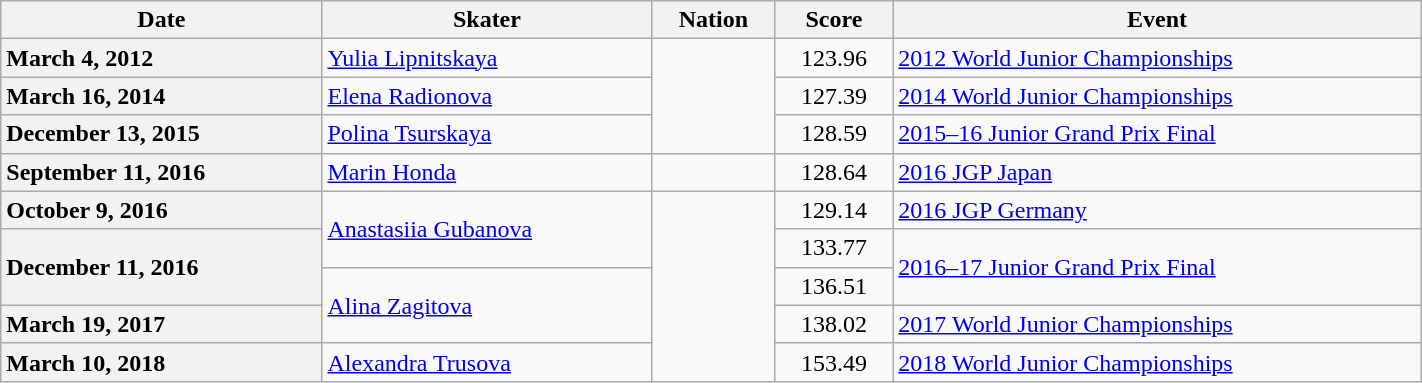<table class="wikitable unsortable" style="text-align:left; width:75%">
<tr>
<th scope="col">Date</th>
<th scope="col">Skater</th>
<th scope="col">Nation</th>
<th scope="col">Score</th>
<th scope="col">Event</th>
</tr>
<tr>
<th scope="row" style="text-align:left">March 4, 2012</th>
<td><a href='#'>Yulia Lipnitskaya</a></td>
<td rowspan="3"></td>
<td style="text-align:center">123.96</td>
<td><a href='#'>2012 World Junior Championships</a></td>
</tr>
<tr>
<th scope="row" style="text-align:left">March 16, 2014</th>
<td><a href='#'>Elena Radionova</a></td>
<td style="text-align:center">127.39</td>
<td><a href='#'>2014 World Junior Championships</a></td>
</tr>
<tr>
<th scope="row" style="text-align:left">December 13, 2015</th>
<td><a href='#'>Polina Tsurskaya</a></td>
<td style="text-align:center">128.59</td>
<td><a href='#'>2015–16 Junior Grand Prix Final</a></td>
</tr>
<tr>
<th scope="row" style="text-align:left">September 11, 2016</th>
<td><a href='#'>Marin Honda</a></td>
<td></td>
<td style="text-align:center">128.64</td>
<td><a href='#'>2016 JGP Japan</a></td>
</tr>
<tr>
<th scope="row" style="text-align:left">October 9, 2016</th>
<td rowspan="2"><a href='#'>Anastasiia Gubanova</a></td>
<td rowspan="5"></td>
<td style="text-align:center">129.14</td>
<td><a href='#'>2016 JGP Germany</a></td>
</tr>
<tr>
<th scope="row" style="text-align:left" rowspan="2">December 11, 2016</th>
<td style="text-align:center">133.77</td>
<td rowspan="2"><a href='#'>2016–17 Junior Grand Prix Final</a></td>
</tr>
<tr>
<td rowspan="2"><a href='#'>Alina Zagitova</a></td>
<td style="text-align:center">136.51</td>
</tr>
<tr>
<th scope="row" style="text-align:left">March 19, 2017</th>
<td style="text-align:center">138.02</td>
<td><a href='#'>2017 World Junior Championships</a></td>
</tr>
<tr>
<th scope="row" style="text-align:left">March 10, 2018</th>
<td><a href='#'>Alexandra Trusova</a></td>
<td style="text-align:center">153.49</td>
<td><a href='#'>2018 World Junior Championships</a></td>
</tr>
</table>
